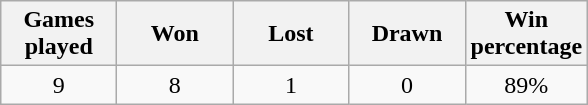<table class="wikitable" style="text-align:center">
<tr>
<th width="70">Games played</th>
<th width="70">Won</th>
<th width="70">Lost</th>
<th width="70">Drawn</th>
<th width="70">Win percentage</th>
</tr>
<tr>
<td>9</td>
<td>8</td>
<td>1</td>
<td>0</td>
<td>89%</td>
</tr>
</table>
